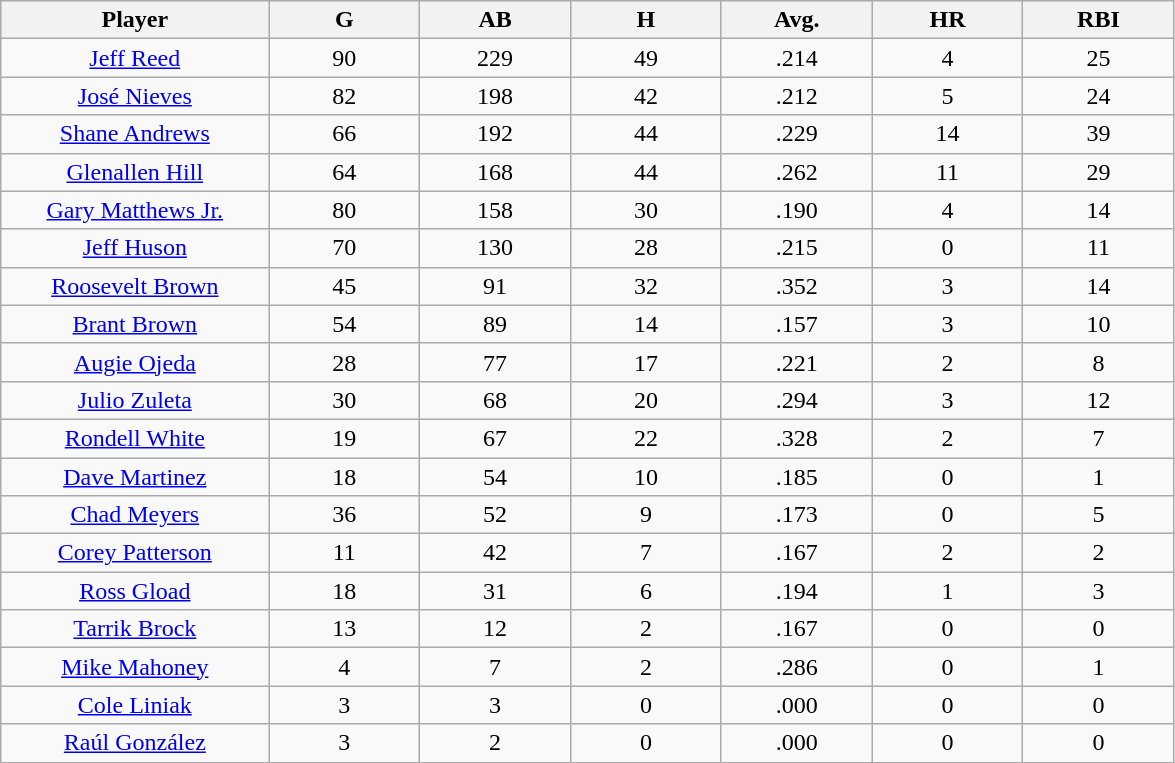<table class="wikitable sortable">
<tr>
<th bgcolor="#DDDDFF" width="16%">Player</th>
<th bgcolor="#DDDDFF" width="9%">G</th>
<th bgcolor="#DDDDFF" width="9%">AB</th>
<th bgcolor="#DDDDFF" width="9%">H</th>
<th bgcolor="#DDDDFF" width="9%">Avg.</th>
<th bgcolor="#DDDDFF" width="9%">HR</th>
<th bgcolor="#DDDDFF" width="9%">RBI</th>
</tr>
<tr align="center">
<td><a href='#'>Jeff Reed</a></td>
<td>90</td>
<td>229</td>
<td>49</td>
<td>.214</td>
<td>4</td>
<td>25</td>
</tr>
<tr align=center>
<td><a href='#'>José Nieves</a></td>
<td>82</td>
<td>198</td>
<td>42</td>
<td>.212</td>
<td>5</td>
<td>24</td>
</tr>
<tr align=center>
<td><a href='#'>Shane Andrews</a></td>
<td>66</td>
<td>192</td>
<td>44</td>
<td>.229</td>
<td>14</td>
<td>39</td>
</tr>
<tr align=center>
<td><a href='#'>Glenallen Hill</a></td>
<td>64</td>
<td>168</td>
<td>44</td>
<td>.262</td>
<td>11</td>
<td>29</td>
</tr>
<tr align=center>
<td><a href='#'>Gary Matthews Jr.</a></td>
<td>80</td>
<td>158</td>
<td>30</td>
<td>.190</td>
<td>4</td>
<td>14</td>
</tr>
<tr align=center>
<td><a href='#'>Jeff Huson</a></td>
<td>70</td>
<td>130</td>
<td>28</td>
<td>.215</td>
<td>0</td>
<td>11</td>
</tr>
<tr align=center>
<td><a href='#'>Roosevelt Brown</a></td>
<td>45</td>
<td>91</td>
<td>32</td>
<td>.352</td>
<td>3</td>
<td>14</td>
</tr>
<tr align=center>
<td><a href='#'>Brant Brown</a></td>
<td>54</td>
<td>89</td>
<td>14</td>
<td>.157</td>
<td>3</td>
<td>10</td>
</tr>
<tr align=center>
<td><a href='#'>Augie Ojeda</a></td>
<td>28</td>
<td>77</td>
<td>17</td>
<td>.221</td>
<td>2</td>
<td>8</td>
</tr>
<tr align=center>
<td><a href='#'>Julio Zuleta</a></td>
<td>30</td>
<td>68</td>
<td>20</td>
<td>.294</td>
<td>3</td>
<td>12</td>
</tr>
<tr align=center>
<td><a href='#'>Rondell White</a></td>
<td>19</td>
<td>67</td>
<td>22</td>
<td>.328</td>
<td>2</td>
<td>7</td>
</tr>
<tr align=center>
<td><a href='#'>Dave Martinez</a></td>
<td>18</td>
<td>54</td>
<td>10</td>
<td>.185</td>
<td>0</td>
<td>1</td>
</tr>
<tr align=center>
<td><a href='#'>Chad Meyers</a></td>
<td>36</td>
<td>52</td>
<td>9</td>
<td>.173</td>
<td>0</td>
<td>5</td>
</tr>
<tr align=center>
<td><a href='#'>Corey Patterson</a></td>
<td>11</td>
<td>42</td>
<td>7</td>
<td>.167</td>
<td>2</td>
<td>2</td>
</tr>
<tr align=center>
<td><a href='#'>Ross Gload</a></td>
<td>18</td>
<td>31</td>
<td>6</td>
<td>.194</td>
<td>1</td>
<td>3</td>
</tr>
<tr align=center>
<td><a href='#'>Tarrik Brock</a></td>
<td>13</td>
<td>12</td>
<td>2</td>
<td>.167</td>
<td>0</td>
<td>0</td>
</tr>
<tr align=center>
<td><a href='#'>Mike Mahoney</a></td>
<td>4</td>
<td>7</td>
<td>2</td>
<td>.286</td>
<td>0</td>
<td>1</td>
</tr>
<tr align=center>
<td><a href='#'>Cole Liniak</a></td>
<td>3</td>
<td>3</td>
<td>0</td>
<td>.000</td>
<td>0</td>
<td>0</td>
</tr>
<tr align=center>
<td><a href='#'>Raúl González</a></td>
<td>3</td>
<td>2</td>
<td>0</td>
<td>.000</td>
<td>0</td>
<td>0</td>
</tr>
</table>
